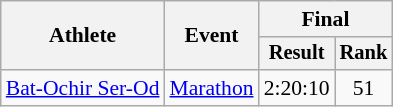<table class="wikitable" style="font-size:90%">
<tr>
<th rowspan="2">Athlete</th>
<th rowspan="2">Event</th>
<th colspan="2">Final</th>
</tr>
<tr style="font-size:95%">
<th>Result</th>
<th>Rank</th>
</tr>
<tr align=center>
<td align=left><a href='#'>Bat-Ochir Ser-Od</a></td>
<td align=left><a href='#'>Marathon</a></td>
<td>2:20:10</td>
<td>51</td>
</tr>
</table>
